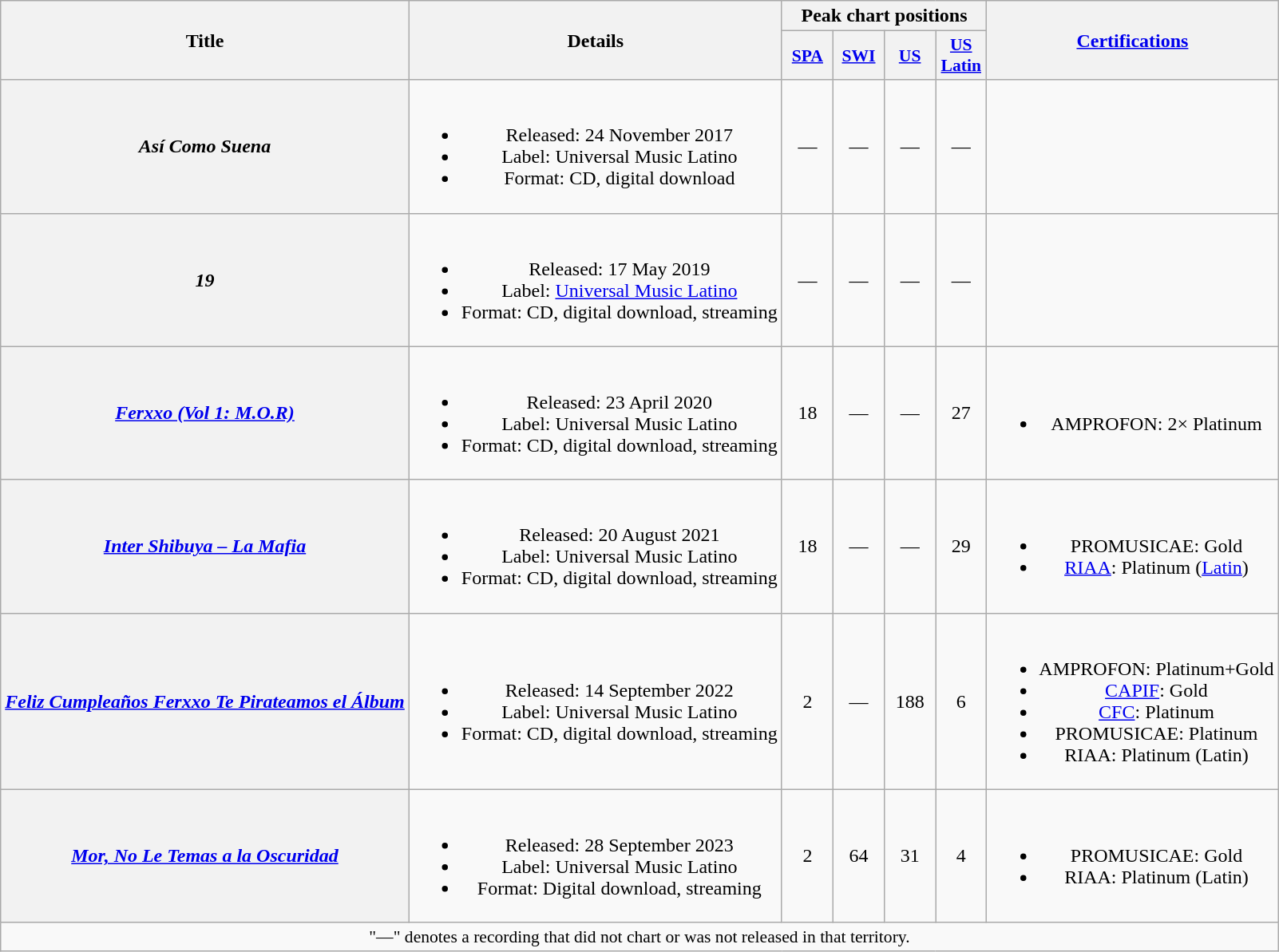<table class="wikitable plainrowheaders" style="text-align:center;">
<tr>
<th scope="col" rowspan="2">Title</th>
<th scope="col" rowspan="2">Details</th>
<th scope="col" colspan="4">Peak chart positions</th>
<th scope="col" rowspan="2"><a href='#'>Certifications</a></th>
</tr>
<tr>
<th scope="col" style="width:2.5em;font-size:90%;"><a href='#'>SPA</a><br></th>
<th scope="col" style="width:2.5em;font-size:90%;"><a href='#'>SWI</a><br></th>
<th scope="col" style="width:2.5em;font-size:90%;"><a href='#'>US</a><br></th>
<th scope="col" style="width:2.5em;font-size:90%;"><a href='#'>US<br>Latin</a><br></th>
</tr>
<tr>
<th scope="row"><em>Así Como Suena</em></th>
<td><br><ul><li>Released: 24 November 2017</li><li>Label: Universal Music Latino</li><li>Format: CD, digital download</li></ul></td>
<td>—</td>
<td>—</td>
<td>—</td>
<td>—</td>
<td></td>
</tr>
<tr>
<th scope="row"><em>19</em></th>
<td><br><ul><li>Released: 17 May 2019</li><li>Label: <a href='#'>Universal Music Latino</a></li><li>Format: CD, digital download, streaming</li></ul></td>
<td>—</td>
<td>—</td>
<td>—</td>
<td>—</td>
<td></td>
</tr>
<tr>
<th scope="row"><em><a href='#'>Ferxxo (Vol 1: M.O.R)</a></em></th>
<td><br><ul><li>Released: 23 April 2020</li><li>Label: Universal Music Latino</li><li>Format: CD, digital download, streaming</li></ul></td>
<td>18</td>
<td>—</td>
<td>—</td>
<td>27</td>
<td><br><ul><li>AMPROFON: 2× Platinum</li></ul></td>
</tr>
<tr>
<th scope="row"><em><a href='#'>Inter Shibuya – La Mafia</a></em></th>
<td><br><ul><li>Released: 20 August 2021</li><li>Label: Universal Music Latino</li><li>Format: CD, digital download, streaming</li></ul></td>
<td>18</td>
<td>—</td>
<td>—</td>
<td>29</td>
<td><br><ul><li>PROMUSICAE: Gold</li><li><a href='#'>RIAA</a>: Platinum (<a href='#'>Latin</a>)</li></ul></td>
</tr>
<tr>
<th scope="row"><em><a href='#'>Feliz Cumpleaños Ferxxo Te Pirateamos el Álbum</a></em></th>
<td><br><ul><li>Released: 14 September 2022</li><li>Label: Universal Music Latino</li><li>Format: CD, digital download, streaming</li></ul></td>
<td>2</td>
<td>—</td>
<td>188</td>
<td>6</td>
<td><br><ul><li>AMPROFON: Platinum+Gold</li><li><a href='#'>CAPIF</a>: Gold</li><li><a href='#'>CFC</a>: Platinum</li><li>PROMUSICAE: Platinum</li><li>RIAA: Platinum (Latin)</li></ul></td>
</tr>
<tr>
<th scope="row"><em><a href='#'>Mor, No Le Temas a la Oscuridad</a></em></th>
<td><br><ul><li>Released: 28 September 2023</li><li>Label: Universal Music Latino</li><li>Format: Digital download, streaming</li></ul></td>
<td>2</td>
<td>64</td>
<td>31</td>
<td>4</td>
<td><br><ul><li>PROMUSICAE: Gold</li><li>RIAA: Platinum (Latin)</li></ul></td>
</tr>
<tr>
<td colspan="15" style="font-size:90%">"—" denotes a recording that did not chart or was not released in that territory.</td>
</tr>
</table>
